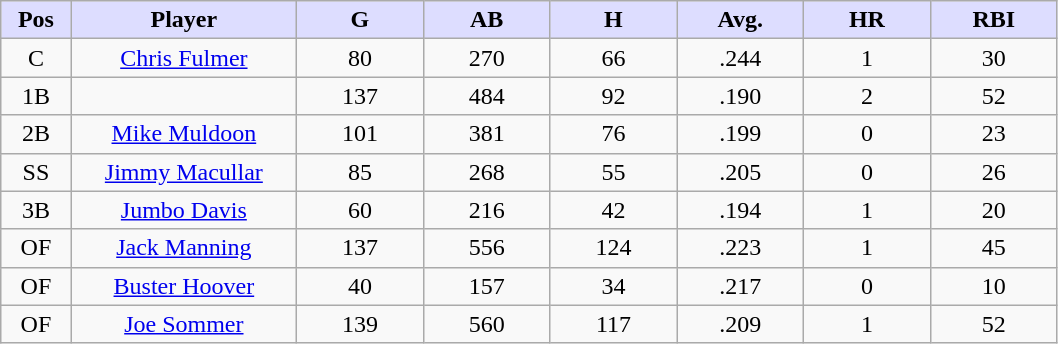<table class="wikitable sortable">
<tr>
<th style="background:#ddf; width:5%;">Pos</th>
<th style="background:#ddf; width:16%;">Player</th>
<th style="background:#ddf; width:9%;">G</th>
<th style="background:#ddf; width:9%;">AB</th>
<th style="background:#ddf; width:9%;">H</th>
<th style="background:#ddf; width:9%;">Avg.</th>
<th style="background:#ddf; width:9%;">HR</th>
<th style="background:#ddf; width:9%;">RBI</th>
</tr>
<tr style="text-align:center;">
<td>C</td>
<td><a href='#'>Chris Fulmer</a></td>
<td>80</td>
<td>270</td>
<td>66</td>
<td>.244</td>
<td>1</td>
<td>30</td>
</tr>
<tr align=center>
<td>1B</td>
<td></td>
<td>137</td>
<td>484</td>
<td>92</td>
<td>.190</td>
<td>2</td>
<td>52</td>
</tr>
<tr align=center>
<td>2B</td>
<td><a href='#'>Mike Muldoon</a></td>
<td>101</td>
<td>381</td>
<td>76</td>
<td>.199</td>
<td>0</td>
<td>23</td>
</tr>
<tr align=center>
<td>SS</td>
<td><a href='#'>Jimmy Macullar</a></td>
<td>85</td>
<td>268</td>
<td>55</td>
<td>.205</td>
<td>0</td>
<td>26</td>
</tr>
<tr align=center>
<td>3B</td>
<td><a href='#'>Jumbo Davis</a></td>
<td>60</td>
<td>216</td>
<td>42</td>
<td>.194</td>
<td>1</td>
<td>20</td>
</tr>
<tr align=center>
<td>OF</td>
<td><a href='#'>Jack Manning</a></td>
<td>137</td>
<td>556</td>
<td>124</td>
<td>.223</td>
<td>1</td>
<td>45</td>
</tr>
<tr align=center>
<td>OF</td>
<td><a href='#'>Buster Hoover</a></td>
<td>40</td>
<td>157</td>
<td>34</td>
<td>.217</td>
<td>0</td>
<td>10</td>
</tr>
<tr align=center>
<td>OF</td>
<td><a href='#'>Joe Sommer</a></td>
<td>139</td>
<td>560</td>
<td>117</td>
<td>.209</td>
<td>1</td>
<td>52</td>
</tr>
</table>
